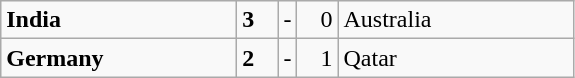<table class="wikitable">
<tr>
<td width=150> <strong>India</strong></td>
<td style="width:20px; text-align:left;"><strong>3</strong></td>
<td>-</td>
<td style="width:20px; text-align:right;">0</td>
<td width=150> Australia</td>
</tr>
<tr>
<td> <strong>Germany</strong></td>
<td style="text-align:left;"><strong>2</strong></td>
<td>-</td>
<td style="text-align:right;">1</td>
<td> Qatar</td>
</tr>
</table>
